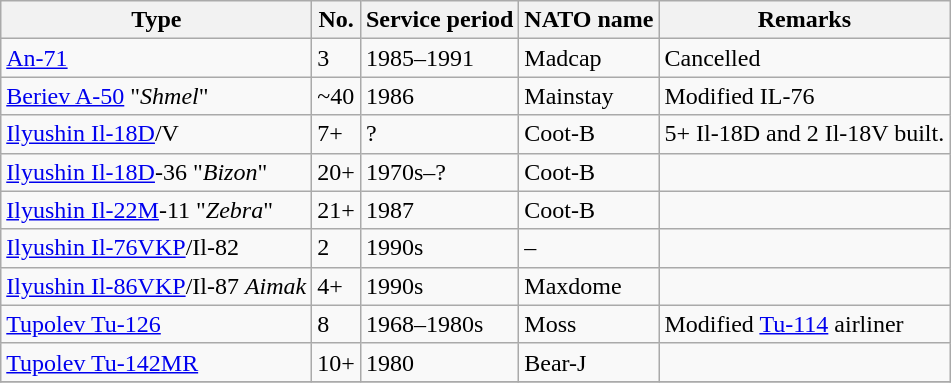<table class="wikitable sortable">
<tr>
<th>Type</th>
<th>No.</th>
<th>Service period</th>
<th>NATO name</th>
<th>Remarks</th>
</tr>
<tr>
<td><a href='#'>An-71</a></td>
<td>3</td>
<td>1985–1991</td>
<td>Madcap</td>
<td>Cancelled</td>
</tr>
<tr>
<td><a href='#'>Beriev A-50</a> "<em>Shmel</em>"</td>
<td>~40</td>
<td>1986</td>
<td>Mainstay</td>
<td>Modified IL-76</td>
</tr>
<tr>
<td><a href='#'>Ilyushin Il-18D</a>/V</td>
<td>7+</td>
<td>?</td>
<td>Coot-B</td>
<td>5+ Il-18D and 2 Il-18V built.</td>
</tr>
<tr>
<td><a href='#'>Ilyushin Il-18D</a>-36 "<em>Bizon</em>"</td>
<td>20+</td>
<td>1970s–?</td>
<td>Coot-B</td>
<td></td>
</tr>
<tr>
<td><a href='#'>Ilyushin Il-22M</a>-11 "<em>Zebra</em>"</td>
<td>21+</td>
<td>1987</td>
<td>Coot-B</td>
<td></td>
</tr>
<tr>
<td><a href='#'>Ilyushin Il-76VKP</a>/Il-82</td>
<td>2</td>
<td>1990s</td>
<td>–</td>
<td></td>
</tr>
<tr>
<td><a href='#'>Ilyushin Il-86VKP</a>/Il-87 <em>Aimak</em></td>
<td>4+</td>
<td>1990s</td>
<td>Maxdome</td>
<td></td>
</tr>
<tr>
<td><a href='#'>Tupolev Tu-126</a></td>
<td>8</td>
<td>1968–1980s</td>
<td>Moss</td>
<td>Modified <a href='#'>Tu-114</a> airliner</td>
</tr>
<tr>
<td><a href='#'>Tupolev Tu-142MR</a></td>
<td>10+</td>
<td>1980</td>
<td>Bear-J</td>
<td></td>
</tr>
<tr>
</tr>
</table>
